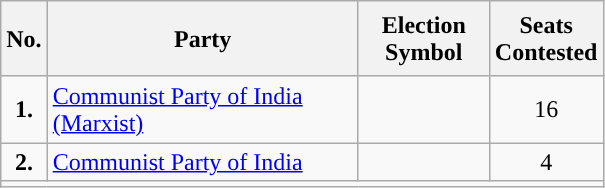<table class="wikitable">
<tr style="height: 50px;">
<th scope="col" style="width:4px;">No.</th>
<th scope="col" style="width:200px;">Party</th>
<th scope="col" style="width:80px;">Election Symbol</th>
<th scope="col" style="width:60px;">Seats Contested</th>
</tr>
<tr style="height: 45px;">
<td ! style="text-align:center; background:"><strong>1.</strong></td>
<td><a href='#'>Communist Party of India (Marxist)</a></td>
<td></td>
<td style="text-align:center;">16</td>
</tr>
<tr style="height: 4px;">
<td ! style="text-align:center; background:"><strong>2.</strong></td>
<td><a href='#'>Communist Party of India</a></td>
<td></td>
<td style="text-align:center;">4</td>
</tr>
<tr style="height: 4px;">
</tr>
</table>
